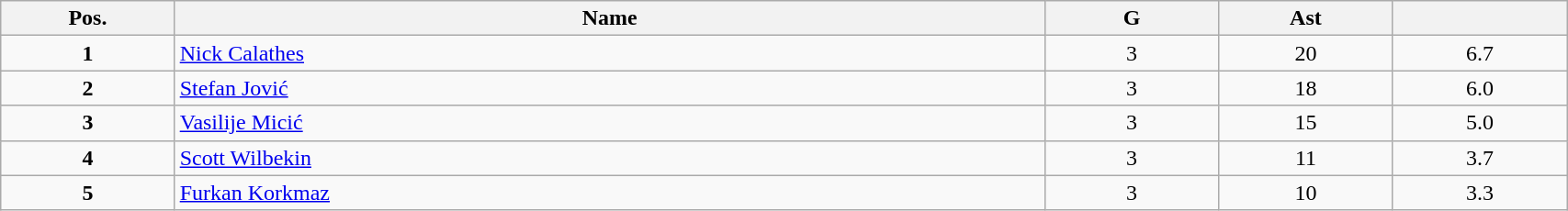<table class=wikitable width="90%">
<tr>
<th width="10%">Pos.</th>
<th width="50%">Name</th>
<th width="10%">G</th>
<th width="10%">Ast</th>
<th width="10%"></th>
</tr>
<tr align=center>
<td><strong>1</strong></td>
<td align=left> <a href='#'>Nick Calathes</a></td>
<td>3</td>
<td>20</td>
<td>6.7</td>
</tr>
<tr align=center>
<td><strong>2</strong></td>
<td align=left> <a href='#'>Stefan Jović</a></td>
<td>3</td>
<td>18</td>
<td>6.0</td>
</tr>
<tr align=center>
<td><strong>3</strong></td>
<td align=left> <a href='#'>Vasilije Micić</a></td>
<td>3</td>
<td>15</td>
<td>5.0</td>
</tr>
<tr align=center>
<td><strong>4</strong></td>
<td align=left> <a href='#'>Scott Wilbekin</a></td>
<td>3</td>
<td>11</td>
<td>3.7</td>
</tr>
<tr align=center>
<td><strong>5</strong></td>
<td align=left> <a href='#'>Furkan Korkmaz</a></td>
<td>3</td>
<td>10</td>
<td>3.3</td>
</tr>
</table>
